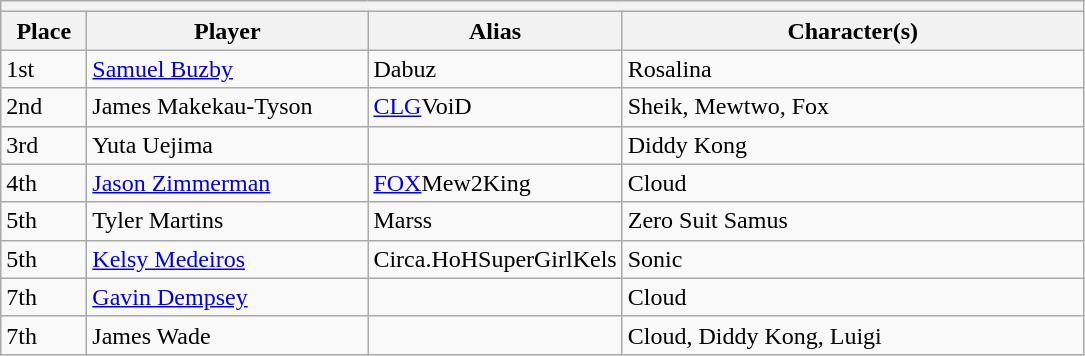<table class="wikitable">
<tr>
<th colspan=4></th>
</tr>
<tr>
<th style="width:50px;">Place</th>
<th style="width:180px;">Player</th>
<th style="width:150px;">Alias</th>
<th style="width:300px;">Character(s)</th>
</tr>
<tr>
<td>1st</td>
<td> <a href='#'>Samuel Buzby</a></td>
<td>Dabuz</td>
<td>Rosalina</td>
</tr>
<tr>
<td>2nd</td>
<td> James Makekau-Tyson</td>
<td><a href='#'>CLG</a>VoiD</td>
<td>Sheik, Mewtwo, Fox</td>
</tr>
<tr>
<td>3rd</td>
<td> Yuta Uejima</td>
<td></td>
<td>Diddy Kong</td>
</tr>
<tr>
<td>4th</td>
<td> <a href='#'>Jason Zimmerman</a></td>
<td><a href='#'>FOX</a>Mew2King</td>
<td>Cloud</td>
</tr>
<tr>
<td>5th</td>
<td> Tyler Martins</td>
<td>Marss</td>
<td>Zero Suit Samus</td>
</tr>
<tr>
<td>5th</td>
<td> <a href='#'>Kelsy Medeiros</a></td>
<td>Circa.HoHSuperGirlKels</td>
<td>Sonic</td>
</tr>
<tr>
<td>7th</td>
<td> <a href='#'>Gavin Dempsey</a></td>
<td></td>
<td>Cloud</td>
</tr>
<tr>
<td>7th</td>
<td> James Wade</td>
<td></td>
<td>Cloud, Diddy Kong, Luigi</td>
</tr>
</table>
